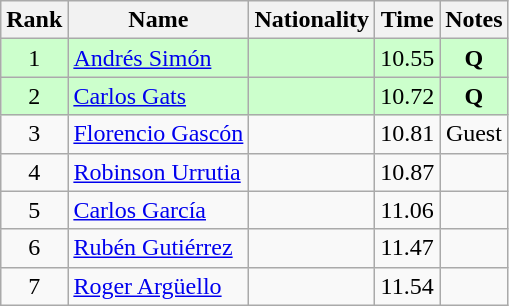<table class="wikitable sortable" style="text-align:center">
<tr>
<th>Rank</th>
<th>Name</th>
<th>Nationality</th>
<th>Time</th>
<th>Notes</th>
</tr>
<tr bgcolor=ccffcc>
<td align=center>1</td>
<td align=left><a href='#'>Andrés Simón</a></td>
<td align=left></td>
<td>10.55</td>
<td><strong>Q</strong></td>
</tr>
<tr bgcolor=ccffcc>
<td align=center>2</td>
<td align=left><a href='#'>Carlos Gats</a></td>
<td align=left></td>
<td>10.72</td>
<td><strong>Q</strong></td>
</tr>
<tr>
<td align=center>3</td>
<td align=left><a href='#'>Florencio Gascón</a></td>
<td align=left></td>
<td>10.81</td>
<td>Guest</td>
</tr>
<tr>
<td align=center>4</td>
<td align=left><a href='#'>Robinson Urrutia</a></td>
<td align=left></td>
<td>10.87</td>
<td></td>
</tr>
<tr>
<td align=center>5</td>
<td align=left><a href='#'>Carlos García</a></td>
<td align=left></td>
<td>11.06</td>
<td></td>
</tr>
<tr>
<td align=center>6</td>
<td align=left><a href='#'>Rubén Gutiérrez</a></td>
<td align=left></td>
<td>11.47</td>
<td></td>
</tr>
<tr>
<td align=center>7</td>
<td align=left><a href='#'>Roger Argüello</a></td>
<td align=left></td>
<td>11.54</td>
<td></td>
</tr>
</table>
